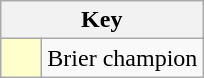<table class="wikitable" style="text-align: center;">
<tr>
<th colspan=2>Key</th>
</tr>
<tr>
<td style="background:#ffffcc; width:20px;"></td>
<td align=left>Brier champion</td>
</tr>
</table>
